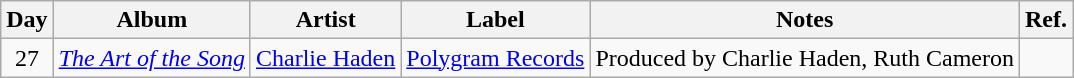<table class="wikitable">
<tr>
<th>Day</th>
<th>Album</th>
<th>Artist</th>
<th>Label</th>
<th>Notes</th>
<th>Ref.</th>
</tr>
<tr>
<td style="text-align:center;">27</td>
<td><em><a href='#'>The Art of the Song</a></em></td>
<td><a href='#'>Charlie Haden</a></td>
<td><a href='#'>Polygram Records</a></td>
<td>Produced by Charlie Haden, Ruth Cameron</td>
<td style="text-align:center;"></td>
</tr>
</table>
